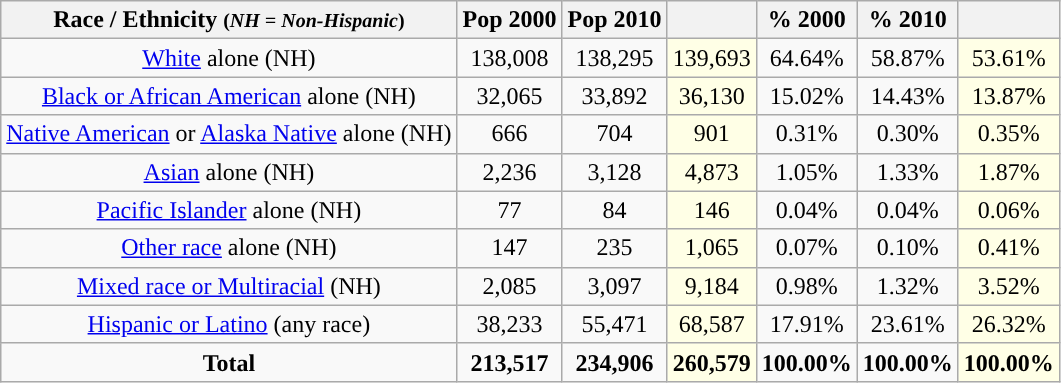<table class="wikitable" style="text-align:center;">
<tr>
<th>Race / Ethnicity <small>(<em>NH = Non-Hispanic</em>)</small></th>
<th>Pop 2000</th>
<th>Pop 2010</th>
<th></th>
<th>% 2000</th>
<th>% 2010</th>
<th></th>
</tr>
<tr>
<td><a href='#'>White</a> alone (NH)</td>
<td>138,008</td>
<td>138,295</td>
<td style='background: #ffffe6;'>139,693</td>
<td>64.64%</td>
<td>58.87%</td>
<td style='background: #ffffe6;'>53.61%</td>
</tr>
<tr>
<td><a href='#'>Black or African American</a> alone (NH)</td>
<td>32,065</td>
<td>33,892</td>
<td style='background: #ffffe6;'>36,130</td>
<td>15.02%</td>
<td>14.43%</td>
<td style='background: #ffffe6;'>13.87%</td>
</tr>
<tr>
<td><a href='#'>Native American</a> or <a href='#'>Alaska Native</a> alone (NH)</td>
<td>666</td>
<td>704</td>
<td style='background: #ffffe6;'>901</td>
<td>0.31%</td>
<td>0.30%</td>
<td style='background: #ffffe6;'>0.35%</td>
</tr>
<tr>
<td><a href='#'>Asian</a> alone (NH)</td>
<td>2,236</td>
<td>3,128</td>
<td style='background: #ffffe6;'>4,873</td>
<td>1.05%</td>
<td>1.33%</td>
<td style='background: #ffffe6;'>1.87%</td>
</tr>
<tr>
<td><a href='#'>Pacific Islander</a> alone (NH)</td>
<td>77</td>
<td>84</td>
<td style='background: #ffffe6;'>146</td>
<td>0.04%</td>
<td>0.04%</td>
<td style='background: #ffffe6;'>0.06%</td>
</tr>
<tr>
<td><a href='#'>Other race</a> alone (NH)</td>
<td>147</td>
<td>235</td>
<td style='background: #ffffe6;'>1,065</td>
<td>0.07%</td>
<td>0.10%</td>
<td style='background: #ffffe6;'>0.41%</td>
</tr>
<tr>
<td><a href='#'>Mixed race or Multiracial</a> (NH)</td>
<td>2,085</td>
<td>3,097</td>
<td style='background: #ffffe6;'>9,184</td>
<td>0.98%</td>
<td>1.32%</td>
<td style='background: #ffffe6;'>3.52%</td>
</tr>
<tr>
<td><a href='#'>Hispanic or Latino</a> (any race)</td>
<td>38,233</td>
<td>55,471</td>
<td style='background: #ffffe6;'>68,587</td>
<td>17.91%</td>
<td>23.61%</td>
<td style='background: #ffffe6;'>26.32%</td>
</tr>
<tr>
<td><strong>Total</strong></td>
<td><strong>213,517</strong></td>
<td><strong>234,906</strong></td>
<td style='background: #ffffe6;'><strong>260,579</strong></td>
<td><strong>100.00%</strong></td>
<td><strong>100.00%</strong></td>
<td style='background: #ffffe6;'><strong>100.00%</strong></td>
</tr>
</table>
